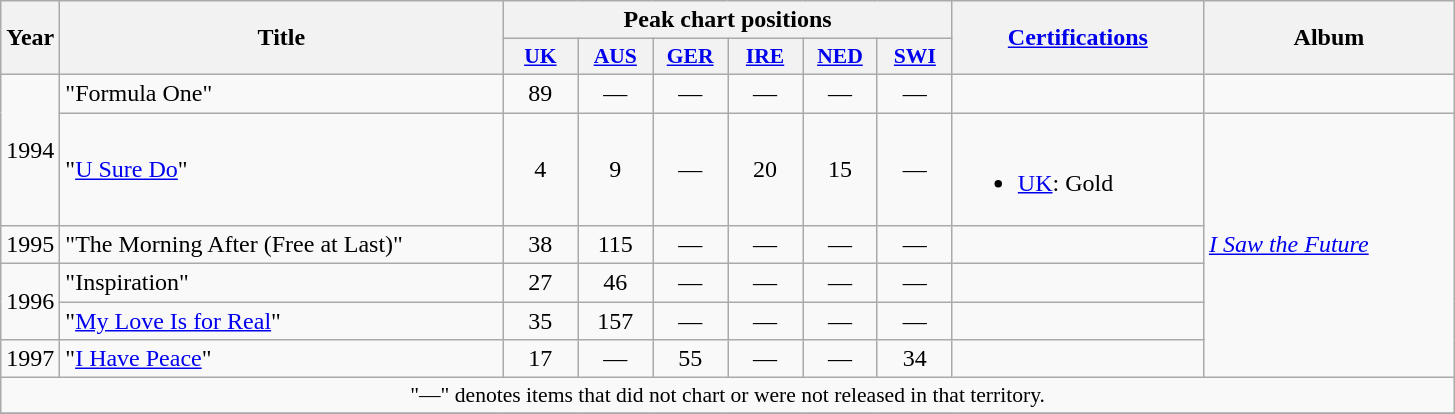<table class="wikitable">
<tr>
<th rowspan="2" style="width:2em;">Year</th>
<th rowspan="2" style="width:18em;">Title</th>
<th colspan="6">Peak chart positions</th>
<th rowspan="2" style="width:10em;"><a href='#'>Certifications</a></th>
<th rowspan="2" style="width:10em;">Album</th>
</tr>
<tr>
<th style="width:3em;font-size:90%;"><a href='#'>UK</a><br></th>
<th style="width:3em;font-size:90%;"><a href='#'>AUS</a><br></th>
<th style="width:3em;font-size:90%;"><a href='#'>GER</a><br></th>
<th style="width:3em;font-size:90%;"><a href='#'>IRE</a><br></th>
<th style="width:3em;font-size:90%;"><a href='#'>NED</a><br></th>
<th style="width:3em;font-size:90%;"><a href='#'>SWI</a><br></th>
</tr>
<tr>
<td rowspan="2">1994</td>
<td>"Formula One"</td>
<td align="center">89</td>
<td align="center">—</td>
<td align="center">—</td>
<td align="center">—</td>
<td align="center">—</td>
<td align="center">—</td>
<td></td>
<td></td>
</tr>
<tr>
<td>"<a href='#'>U Sure Do</a>"</td>
<td align="center">4</td>
<td align="center">9</td>
<td align="center">—</td>
<td align="center">20</td>
<td align="center">15</td>
<td align="center">—</td>
<td><br><ul><li><a href='#'>UK</a>: Gold</li></ul></td>
<td align="left" rowspan="5"><em><a href='#'>I Saw the Future</a></em></td>
</tr>
<tr>
<td>1995</td>
<td>"The Morning After (Free at Last)"</td>
<td align="center">38</td>
<td align="center">115</td>
<td align="center">—</td>
<td align="center">—</td>
<td align="center">—</td>
<td align="center">—</td>
<td></td>
</tr>
<tr>
<td rowspan="2">1996</td>
<td>"Inspiration"</td>
<td align="center">27</td>
<td align="center">46</td>
<td align="center">—</td>
<td align="center">—</td>
<td align="center">—</td>
<td align="center">—</td>
<td></td>
</tr>
<tr>
<td>"<a href='#'>My Love Is for Real</a>"</td>
<td align="center">35</td>
<td align="center">157</td>
<td align="center">—</td>
<td align="center">—</td>
<td align="center">—</td>
<td align="center">—</td>
<td></td>
</tr>
<tr>
<td>1997</td>
<td>"<a href='#'>I Have Peace</a>"</td>
<td align="center">17</td>
<td align="center">—</td>
<td align="center">55</td>
<td align="center">—</td>
<td align="center">—</td>
<td align="center">34</td>
<td></td>
</tr>
<tr>
<td align="center" colspan="15" style="font-size:90%">"—" denotes items that did not chart or were not released in that territory.</td>
</tr>
<tr>
</tr>
</table>
